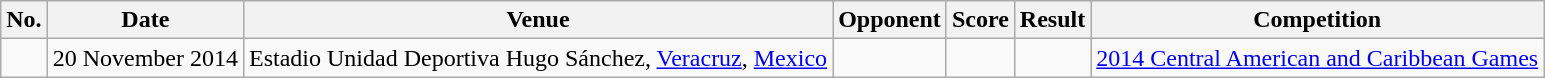<table class="wikitable">
<tr>
<th>No.</th>
<th>Date</th>
<th>Venue</th>
<th>Opponent</th>
<th>Score</th>
<th>Result</th>
<th>Competition</th>
</tr>
<tr>
<td></td>
<td>20 November 2014</td>
<td>Estadio Unidad Deportiva Hugo Sánchez, <a href='#'>Veracruz</a>, <a href='#'>Mexico</a></td>
<td></td>
<td></td>
<td></td>
<td><a href='#'>2014 Central American and Caribbean Games</a></td>
</tr>
</table>
